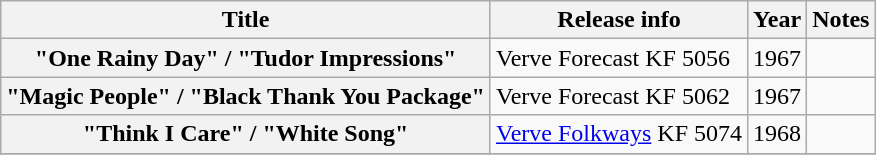<table class="wikitable plainrowheaders sortable">
<tr>
<th scope="col">Title</th>
<th scope="col">Release info</th>
<th scope="col">Year</th>
<th scope="col" class="unsortable">Notes</th>
</tr>
<tr>
<th scope="row">"One Rainy Day" / "Tudor Impressions"</th>
<td>Verve Forecast KF 5056</td>
<td>1967</td>
<td></td>
</tr>
<tr>
<th scope="row">"Magic People" / "Black Thank You Package"</th>
<td>Verve Forecast KF 5062</td>
<td>1967</td>
<td></td>
</tr>
<tr>
<th scope="row">"Think I Care" / "White Song"</th>
<td><a href='#'>Verve Folkways</a> KF 5074</td>
<td>1968</td>
<td></td>
</tr>
<tr>
</tr>
</table>
